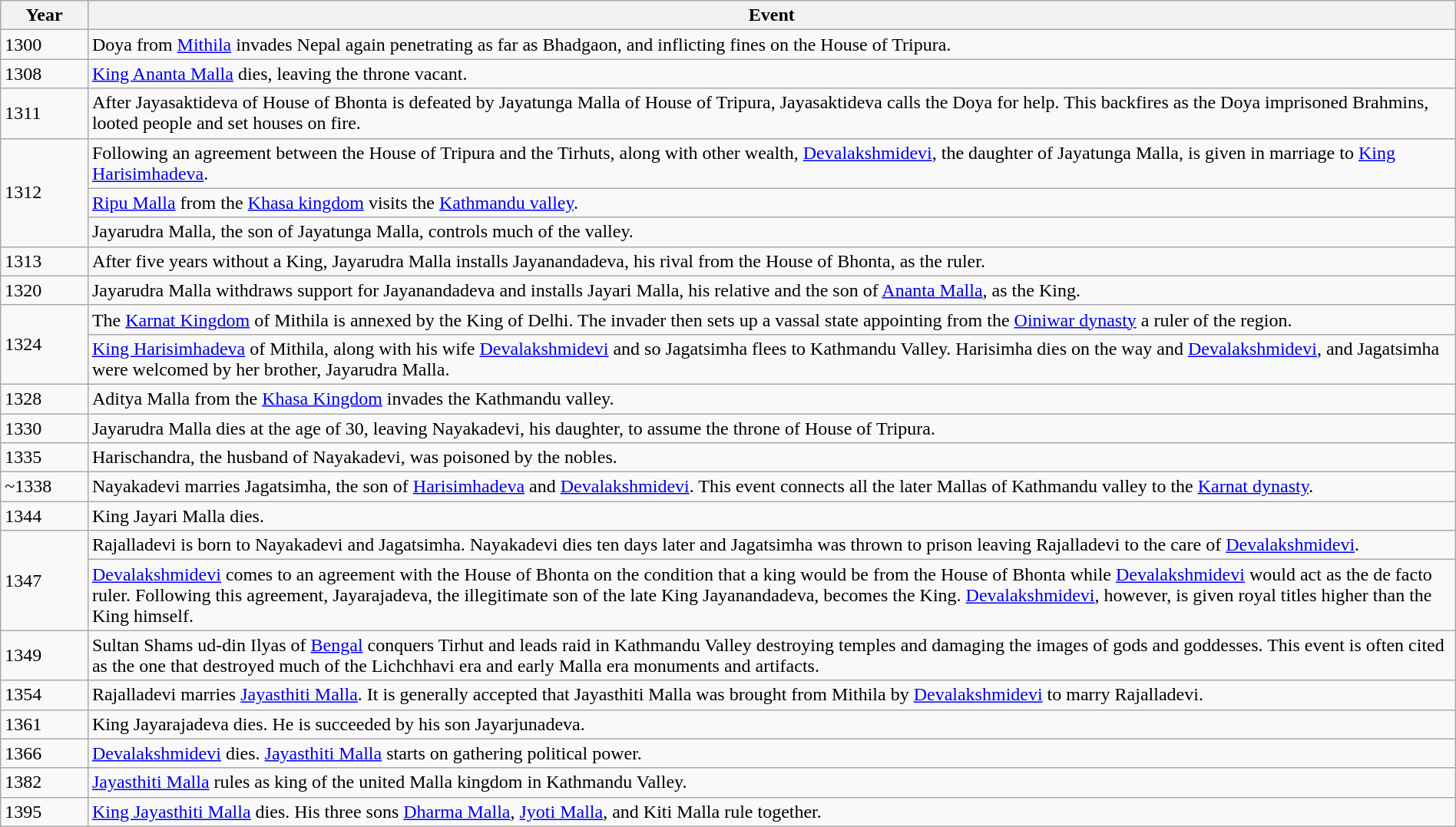<table class="wikitable" width="100%">
<tr>
<th style="width:6%">Year</th>
<th>Event</th>
</tr>
<tr>
<td>1300</td>
<td>Doya from <a href='#'>Mithila</a> invades Nepal again penetrating as far as Bhadgaon, and inflicting fines on the House of Tripura.</td>
</tr>
<tr>
<td>1308</td>
<td><a href='#'>King Ananta Malla</a> dies, leaving the throne vacant.</td>
</tr>
<tr>
<td>1311</td>
<td>After Jayasaktideva of House of Bhonta is defeated by Jayatunga Malla of House of Tripura, Jayasaktideva calls the Doya for help. This backfires as the Doya imprisoned Brahmins, looted people and set houses on fire.</td>
</tr>
<tr>
<td rowspan="3">1312</td>
<td>Following an agreement between the House of Tripura and the Tirhuts, along with other wealth, <a href='#'>Devalakshmidevi</a>, the daughter of Jayatunga Malla, is given in marriage to <a href='#'>King Harisimhadeva</a>.</td>
</tr>
<tr>
<td><a href='#'>Ripu Malla</a> from the <a href='#'>Khasa kingdom</a> visits the <a href='#'>Kathmandu valley</a>.</td>
</tr>
<tr>
<td>Jayarudra Malla, the son of Jayatunga Malla, controls much of the valley.</td>
</tr>
<tr>
<td>1313</td>
<td>After five years without a King, Jayarudra Malla installs Jayanandadeva, his rival from the House of Bhonta, as the ruler.</td>
</tr>
<tr>
<td>1320</td>
<td>Jayarudra Malla withdraws support for Jayanandadeva and installs Jayari Malla, his relative and the son of <a href='#'>Ananta Malla</a>, as the King.</td>
</tr>
<tr>
<td rowspan="2">1324</td>
<td>The <a href='#'>Karnat Kingdom</a> of Mithila is annexed by the King of Delhi. The invader then sets up a vassal state appointing from the <a href='#'>Oiniwar dynasty</a> a ruler of the region.</td>
</tr>
<tr>
<td><a href='#'>King Harisimhadeva</a> of Mithila, along with his wife <a href='#'>Devalakshmidevi</a> and so Jagatsimha flees to Kathmandu Valley. Harisimha dies on the way and <a href='#'>Devalakshmidevi</a>, and Jagatsimha were welcomed by her brother, Jayarudra Malla.</td>
</tr>
<tr>
<td>1328</td>
<td>Aditya Malla from the <a href='#'>Khasa Kingdom</a> invades the Kathmandu valley.</td>
</tr>
<tr>
<td>1330</td>
<td>Jayarudra Malla dies at the age of 30, leaving Nayakadevi, his daughter, to assume the throne of House of Tripura.</td>
</tr>
<tr>
<td>1335</td>
<td>Harischandra, the husband of Nayakadevi, was poisoned by the nobles.</td>
</tr>
<tr>
<td>~1338</td>
<td>Nayakadevi marries Jagatsimha, the son of <a href='#'>Harisimhadeva</a> and <a href='#'>Devalakshmidevi</a>. This event connects all the later Mallas of Kathmandu valley to the <a href='#'>Karnat dynasty</a>.</td>
</tr>
<tr>
<td>1344</td>
<td>King Jayari Malla dies.</td>
</tr>
<tr>
<td rowspan="2">1347</td>
<td>Rajalladevi is born to Nayakadevi and Jagatsimha. Nayakadevi dies ten days later and Jagatsimha was thrown to prison leaving Rajalladevi to the care of <a href='#'>Devalakshmidevi</a>.</td>
</tr>
<tr>
<td><a href='#'>Devalakshmidevi</a> comes to an agreement with the House of Bhonta on the condition that a king would be from the House of Bhonta while <a href='#'>Devalakshmidevi</a> would act as the de facto ruler. Following this agreement, Jayarajadeva, the illegitimate son of the late King Jayanandadeva, becomes the King. <a href='#'>Devalakshmidevi</a>, however, is given royal titles higher than the King himself.</td>
</tr>
<tr>
<td>1349</td>
<td>Sultan Shams ud-din Ilyas of <a href='#'>Bengal</a> conquers Tirhut and leads raid in Kathmandu Valley destroying temples and damaging the images of gods and goddesses. This event is often cited as the one that destroyed much of the Lichchhavi era and early Malla era monuments and artifacts.</td>
</tr>
<tr>
<td>1354</td>
<td>Rajalladevi marries <a href='#'>Jayasthiti Malla</a>. It is generally accepted that Jayasthiti Malla was brought from Mithila by <a href='#'>Devalakshmidevi</a> to marry Rajalladevi.</td>
</tr>
<tr>
<td>1361</td>
<td>King Jayarajadeva dies. He is succeeded by his son Jayarjunadeva.</td>
</tr>
<tr>
<td>1366</td>
<td><a href='#'>Devalakshmidevi</a> dies. <a href='#'>Jayasthiti Malla</a> starts on gathering political power.</td>
</tr>
<tr>
<td>1382</td>
<td><a href='#'>Jayasthiti Malla</a> rules as king of the united Malla kingdom in Kathmandu Valley.</td>
</tr>
<tr>
<td>1395</td>
<td><a href='#'>King Jayasthiti Malla</a> dies. His three sons <a href='#'>Dharma Malla</a>, <a href='#'>Jyoti Malla</a>, and Kiti Malla rule together.</td>
</tr>
</table>
